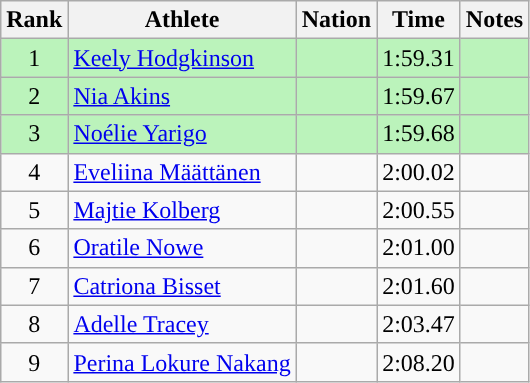<table class="wikitable sortable" style="text-align:center;">
<tr>
<th>Rank</th>
<th>Athlete</th>
<th>Nation</th>
<th>Time</th>
<th>Notes</th>
</tr>
<tr bgcolor=bbf3bb>
<td>1</td>
<td align=left><a href='#'>Keely Hodgkinson</a></td>
<td align=left></td>
<td>1:59.31</td>
<td></td>
</tr>
<tr bgcolor=bbf3bb>
<td>2</td>
<td align=left><a href='#'>Nia Akins</a></td>
<td align=left></td>
<td>1:59.67</td>
<td></td>
</tr>
<tr bgcolor=bbf3bb>
<td>3</td>
<td align=left><a href='#'>Noélie Yarigo</a></td>
<td align=left></td>
<td>1:59.68</td>
<td></td>
</tr>
<tr>
<td>4</td>
<td align=left><a href='#'>Eveliina Määttänen</a></td>
<td align=left></td>
<td>2:00.02</td>
<td></td>
</tr>
<tr>
<td>5</td>
<td align=left><a href='#'>Majtie Kolberg</a></td>
<td align=left></td>
<td>2:00.55</td>
<td></td>
</tr>
<tr>
<td>6</td>
<td align=left><a href='#'>Oratile Nowe</a></td>
<td align=left></td>
<td>2:01.00</td>
<td></td>
</tr>
<tr>
<td>7</td>
<td align=left><a href='#'>Catriona Bisset</a></td>
<td align=left></td>
<td>2:01.60</td>
<td></td>
</tr>
<tr>
<td>8</td>
<td align=left><a href='#'>Adelle Tracey</a></td>
<td align=left></td>
<td>2:03.47</td>
<td></td>
</tr>
<tr>
<td>9</td>
<td align=left><a href='#'>Perina Lokure Nakang</a></td>
<td align=left></td>
<td>2:08.20</td>
<td></td>
</tr>
</table>
